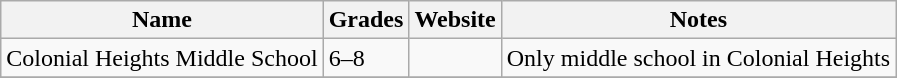<table class="wikitable">
<tr>
<th>Name</th>
<th>Grades</th>
<th>Website</th>
<th>Notes</th>
</tr>
<tr>
<td>Colonial Heights Middle School</td>
<td>6–8</td>
<td></td>
<td>Only middle school in Colonial Heights</td>
</tr>
<tr>
</tr>
</table>
